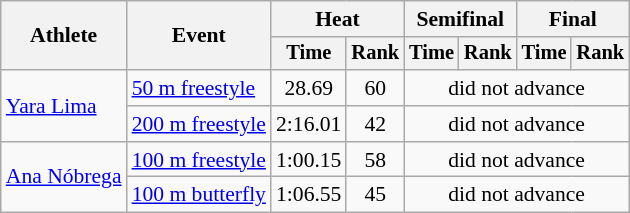<table class=wikitable style="font-size:90%">
<tr>
<th rowspan="2">Athlete</th>
<th rowspan="2">Event</th>
<th colspan="2">Heat</th>
<th colspan="2">Semifinal</th>
<th colspan="2">Final</th>
</tr>
<tr style="font-size:95%">
<th>Time</th>
<th>Rank</th>
<th>Time</th>
<th>Rank</th>
<th>Time</th>
<th>Rank</th>
</tr>
<tr align=center>
<td align=left rowspan=2><a href='#'>Yara Lima</a></td>
<td align=left><a href='#'>50 m freestyle</a></td>
<td>28.69</td>
<td>60</td>
<td colspan=4>did not advance</td>
</tr>
<tr align=center>
<td align=left><a href='#'>200 m freestyle</a></td>
<td>2:16.01</td>
<td>42</td>
<td colspan=4>did not advance</td>
</tr>
<tr align=center>
<td align=left rowspan=2><a href='#'>Ana Nóbrega</a></td>
<td align=left><a href='#'>100 m freestyle</a></td>
<td>1:00.15</td>
<td>58</td>
<td colspan=4>did not advance</td>
</tr>
<tr align=center>
<td align=left><a href='#'>100 m butterfly</a></td>
<td>1:06.55</td>
<td>45</td>
<td colspan=4>did not advance</td>
</tr>
</table>
